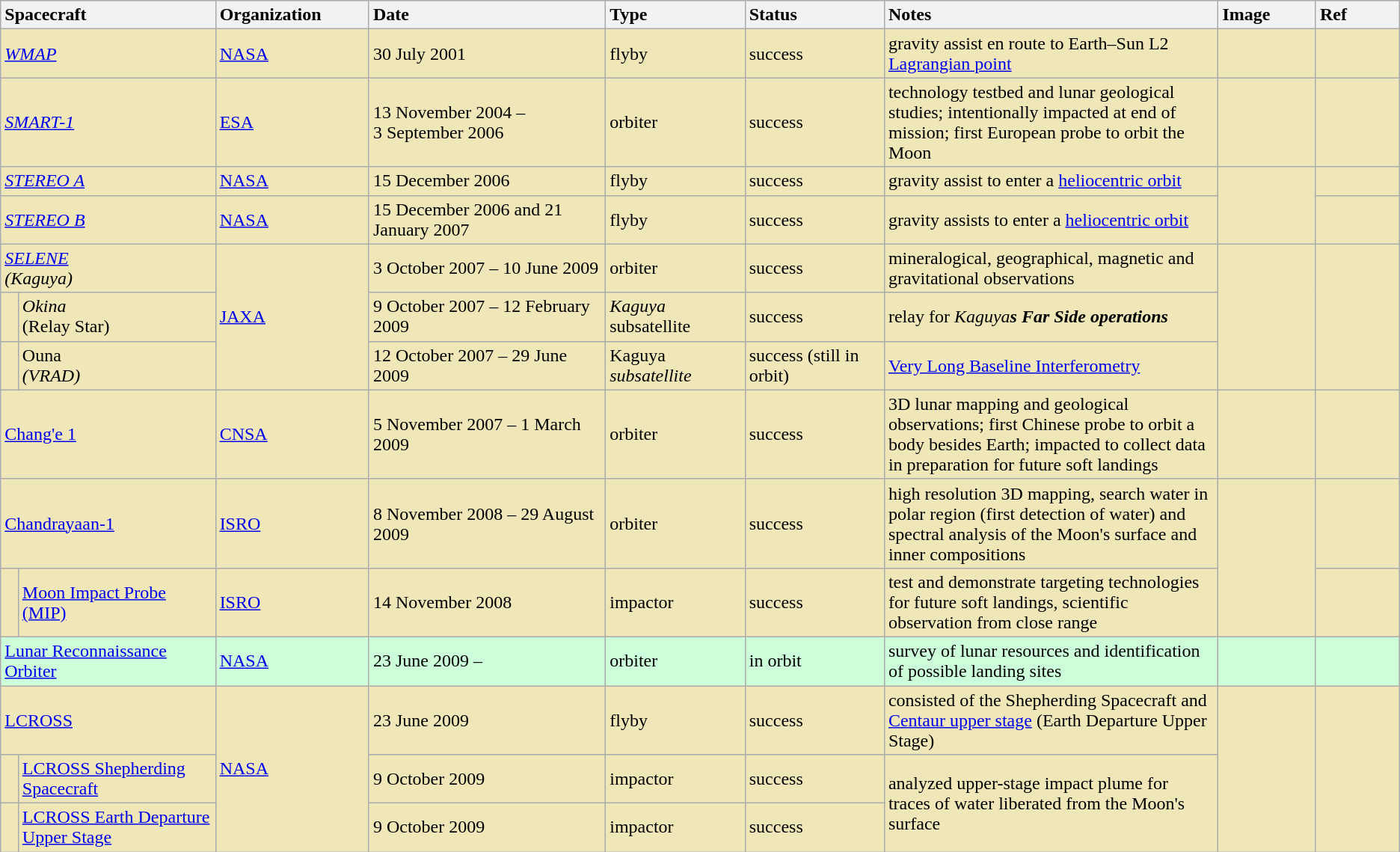<table class="wikitable sticky-header">
<tr>
<th colspan="2" style="text-align:left" width=15%>Spacecraft</th>
<th style="text-align:left" width=11%>Organization</th>
<th style="text-align:left" width=17%>Date</th>
<th style="text-align:left" width=10%>Type</th>
<th style="text-align:left" width=10%>Status</th>
<th style="text-align:left" width=24%>Notes</th>
<th style="text-align:left" width=7%>Image</th>
<th style="text-align:left" width=6%>Ref</th>
</tr>
<tr style="background:#EFE7B8">
<td colspan="2"><em><a href='#'>WMAP</a></em></td>
<td> <a href='#'>NASA</a></td>
<td>30 July 2001</td>
<td>flyby</td>
<td>success</td>
<td>gravity assist en route to Earth–Sun L2 <a href='#'>Lagrangian point</a></td>
<td></td>
<td></td>
</tr>
<tr style="background:#EFE7B8">
<td colspan="2"><em><a href='#'>SMART-1</a></em></td>
<td> <a href='#'>ESA</a></td>
<td>13 November 2004 –<br> 3 September 2006</td>
<td>orbiter</td>
<td>success</td>
<td>technology testbed and lunar geological studies; intentionally impacted at end of mission; first European probe to orbit the Moon</td>
<td></td>
<td></td>
</tr>
<tr style="background:#EFE7B8">
<td colspan="2"><em><a href='#'>STEREO A</a></em></td>
<td> <a href='#'>NASA</a></td>
<td>15 December 2006</td>
<td>flyby</td>
<td>success</td>
<td>gravity assist to enter a <a href='#'>heliocentric orbit</a></td>
<td rowspan="2"></td>
<td></td>
</tr>
<tr style="background:#EFE7B8">
<td colspan="2"><em><a href='#'>STEREO B</a></em></td>
<td> <a href='#'>NASA</a></td>
<td>15 December 2006 and 21 January 2007</td>
<td>flyby</td>
<td>success</td>
<td>gravity assists to enter a <a href='#'>heliocentric orbit</a></td>
<td></td>
</tr>
<tr style="background:#EFE7B8">
<td colspan="2"><em><a href='#'>SELENE</a><br>(Kaguya)</em></td>
<td rowspan="3"> <a href='#'>JAXA</a></td>
<td>3 October 2007 – 10 June 2009</td>
<td>orbiter</td>
<td>success</td>
<td>mineralogical, geographical, magnetic and gravitational observations</td>
<td rowspan="3"></td>
<td rowspan="3"></td>
</tr>
<tr style="background:#EFE7B8">
<td></td>
<td><em>Okina</em><br>(Relay Star)</td>
<td>9 October 2007 – 12 February 2009</td>
<td><em>Kaguya</em> subsatellite</td>
<td>success</td>
<td>relay for <em>Kaguya<strong>s Far Side operations</td>
</tr>
<tr style="background:#EFE7B8">
<td></td>
<td></em>Ouna<em><br>(VRAD)</td>
<td>12 October 2007 – 29 June 2009</td>
<td></em>Kaguya<em> subsatellite</td>
<td>success (still in orbit)</td>
<td><a href='#'>Very Long Baseline Interferometry</a></td>
</tr>
<tr style="background:#EFE7B8">
<td colspan="2"></em><a href='#'>Chang'e 1</a><em></td>
<td> <a href='#'>CNSA</a></td>
<td>5 November 2007 – 1 March 2009</td>
<td>orbiter</td>
<td>success</td>
<td>3D lunar mapping and geological observations; first Chinese probe to orbit a body besides Earth; impacted to collect data in preparation for future soft landings</td>
<td></td>
<td> </td>
</tr>
<tr style="background:#EFE7B8">
<td colspan="2"></em><a href='#'>Chandrayaan-1</a><em></td>
<td> <a href='#'>ISRO</a></td>
<td>8 November 2008 – 29 August 2009</td>
<td>orbiter</td>
<td>success</td>
<td>high resolution 3D mapping, search water in polar region (first detection of water) and spectral analysis of the Moon's surface and inner compositions</td>
<td rowspan="2"></td>
<td>  </td>
</tr>
<tr style="background:#EFE7B8">
<td></td>
<td></em><a href='#'>Moon Impact Probe (MIP)</a><em></td>
<td> <a href='#'>ISRO</a></td>
<td>14 November 2008</td>
<td>impactor</td>
<td>success</td>
<td>test and demonstrate targeting technologies for future soft landings, scientific observation from close range</td>
<td></td>
</tr>
<tr style="background:#CCFFD9">
<td colspan="2"></em><a href='#'>Lunar Reconnaissance Orbiter</a><em></td>
<td> <a href='#'>NASA</a></td>
<td>23 June 2009 –</td>
<td>orbiter</td>
<td>in orbit</td>
<td>survey of lunar resources and identification of possible landing sites</td>
<td></td>
<td></td>
</tr>
<tr style="background:#EFE7B8">
<td colspan="2"></em><a href='#'>LCROSS</a><em></td>
<td rowspan="3"> <a href='#'>NASA</a></td>
<td>23 June 2009</td>
<td>flyby</td>
<td>success</td>
<td>consisted of the Shepherding Spacecraft and <a href='#'>Centaur upper stage</a> (Earth Departure Upper Stage)</td>
<td rowspan="3"></td>
<td rowspan="3"> </td>
</tr>
<tr style="background:#EFE7B8">
<td>  </td>
<td></em><a href='#'>LCROSS Shepherding Spacecraft</a><em></td>
<td>9 October 2009</td>
<td>impactor</td>
<td>success</td>
<td rowspan="2">analyzed upper-stage impact plume for traces of water liberated from the Moon's surface</td>
</tr>
<tr style="background:#EFE7B8">
<td>  </td>
<td></em><a href='#'>LCROSS Earth Departure Upper Stage</a><em></td>
<td>9 October 2009</td>
<td>impactor</td>
<td>success</td>
</tr>
</table>
